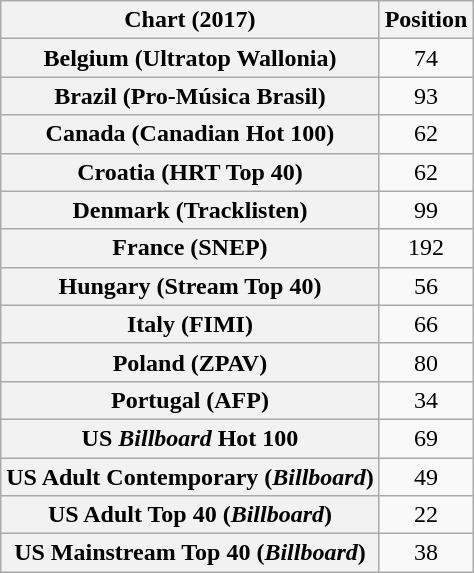<table class="wikitable sortable plainrowheaders" style="text-align:center">
<tr>
<th scope="col">Chart (2017)</th>
<th scope="col">Position</th>
</tr>
<tr>
<th scope="row">Belgium (Ultratop Wallonia)</th>
<td>74</td>
</tr>
<tr>
<th scope="row">Brazil (Pro-Música Brasil)</th>
<td>93</td>
</tr>
<tr>
<th scope="row">Canada (Canadian Hot 100)</th>
<td>62</td>
</tr>
<tr>
<th scope="row">Croatia (HRT Top 40)</th>
<td>62</td>
</tr>
<tr>
<th scope="row">Denmark (Tracklisten)</th>
<td>99</td>
</tr>
<tr>
<th scope="row">France (SNEP)</th>
<td>192</td>
</tr>
<tr>
<th scope="row">Hungary (Stream Top 40)</th>
<td>56</td>
</tr>
<tr>
<th scope="row">Italy (FIMI)</th>
<td>66</td>
</tr>
<tr>
<th scope="row">Poland (ZPAV)</th>
<td>80</td>
</tr>
<tr>
<th scope="row">Portugal (AFP)</th>
<td>34</td>
</tr>
<tr>
<th scope="row">US <em>Billboard</em> Hot 100</th>
<td>69</td>
</tr>
<tr>
<th scope="row">US Adult Contemporary (<em>Billboard</em>)</th>
<td>49</td>
</tr>
<tr>
<th scope="row">US Adult Top 40 (<em>Billboard</em>)</th>
<td>22</td>
</tr>
<tr>
<th scope="row">US Mainstream Top 40 (<em>Billboard</em>)</th>
<td>38</td>
</tr>
</table>
